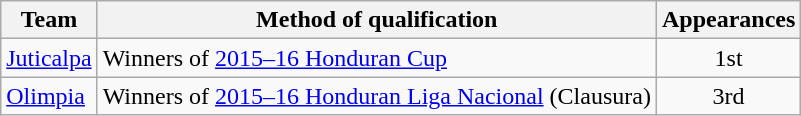<table class="wikitable">
<tr>
<th>Team</th>
<th>Method of qualification</th>
<th>Appearances</th>
</tr>
<tr>
<td><a href='#'>Juticalpa</a></td>
<td>Winners of <a href='#'>2015–16 Honduran Cup</a></td>
<td align=center>1st</td>
</tr>
<tr>
<td><a href='#'>Olimpia</a></td>
<td>Winners of <a href='#'>2015–16 Honduran Liga Nacional</a> (Clausura)</td>
<td align=center>3rd</td>
</tr>
</table>
